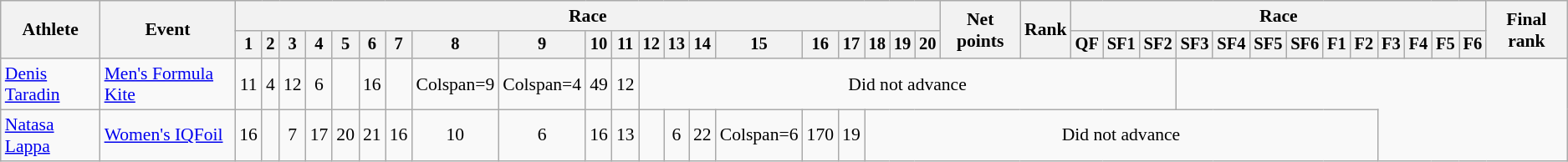<table class="wikitable" style="font-size:90%">
<tr>
<th rowspan="2">Athlete</th>
<th rowspan="2">Event</th>
<th colspan=20>Race</th>
<th rowspan=2>Net points</th>
<th rowspan=2>Rank</th>
<th colspan=13>Race</th>
<th rowspan=2>Final rank</th>
</tr>
<tr style="font-size:95%">
<th>1</th>
<th>2</th>
<th>3</th>
<th>4</th>
<th>5</th>
<th>6</th>
<th>7</th>
<th>8</th>
<th>9</th>
<th>10</th>
<th>11</th>
<th>12</th>
<th>13</th>
<th>14</th>
<th>15</th>
<th>16</th>
<th>17</th>
<th>18</th>
<th>19</th>
<th>20</th>
<th>QF</th>
<th>SF1</th>
<th>SF2</th>
<th>SF3</th>
<th>SF4</th>
<th>SF5</th>
<th>SF6</th>
<th>F1</th>
<th>F2</th>
<th>F3</th>
<th>F4</th>
<th>F5</th>
<th>F6</th>
</tr>
<tr align=center>
<td align=left><a href='#'>Denis Taradin</a></td>
<td align=left><a href='#'>Men's Formula Kite</a></td>
<td>11</td>
<td>4</td>
<td>12</td>
<td>6</td>
<td></td>
<td>16</td>
<td></td>
<td>Colspan=9</td>
<td>Colspan=4</td>
<td>49</td>
<td>12</td>
<td Colspan=14>Did not advance</td>
</tr>
<tr align=center>
<td align=left><a href='#'>Natasa Lappa</a></td>
<td align=left><a href='#'>Women's IQFoil</a></td>
<td>16</td>
<td></td>
<td>7</td>
<td>17</td>
<td>20</td>
<td>21</td>
<td>16</td>
<td>10</td>
<td>6</td>
<td>16</td>
<td>13</td>
<td></td>
<td>6</td>
<td>22</td>
<td>Colspan=6</td>
<td>170</td>
<td>19</td>
<td Colspan=14>Did not advance</td>
</tr>
</table>
